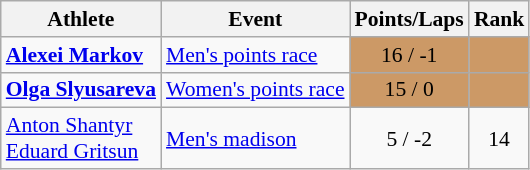<table class=wikitable style="font-size:90%">
<tr>
<th>Athlete</th>
<th>Event</th>
<th>Points/Laps</th>
<th>Rank</th>
</tr>
<tr>
<td><strong><a href='#'>Alexei Markov</a></strong></td>
<td><a href='#'>Men's points race</a></td>
<td align=center bgcolor=cc9966>16 / -1</td>
<td align=center bgcolor=cc9966></td>
</tr>
<tr>
<td><strong><a href='#'>Olga Slyusareva</a></strong></td>
<td><a href='#'>Women's points race</a></td>
<td align=center bgcolor=cc9966>15 / 0</td>
<td align=center bgcolor=cc9966></td>
</tr>
<tr>
<td><a href='#'>Anton Shantyr</a><br><a href='#'>Eduard Gritsun</a></td>
<td><a href='#'>Men's madison</a></td>
<td align=center>5 / -2</td>
<td align=center>14</td>
</tr>
</table>
